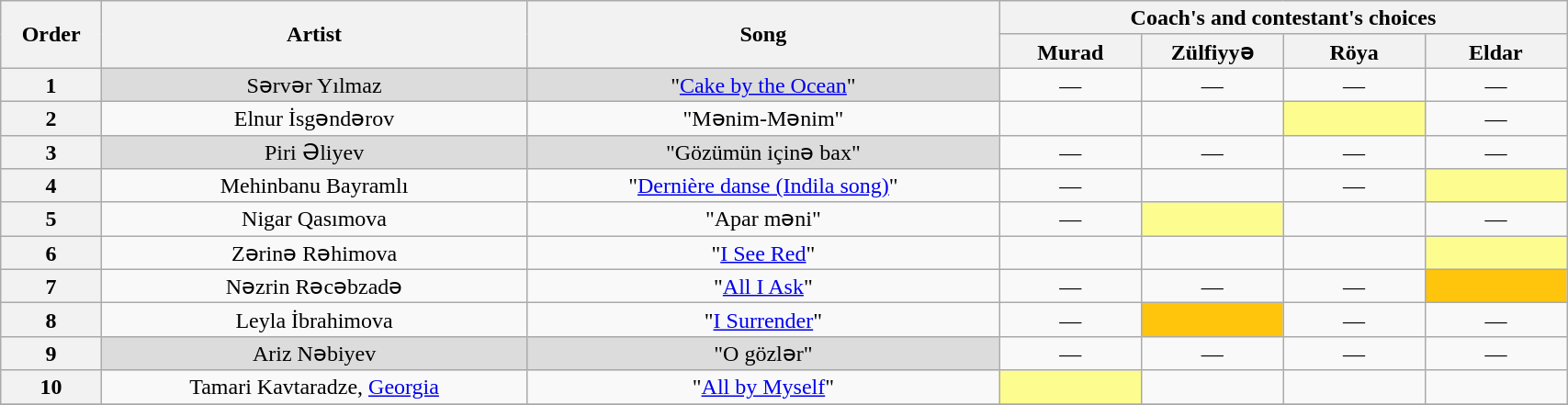<table class="wikitable" style="text-align:center; line-height:17px; width:90%;">
<tr>
<th scope="col" rowspan="2" style="width:04%;">Order</th>
<th scope="col" rowspan="2" style="width:18%;">Artist</th>
<th scope="col" rowspan="2" style="width:20%;">Song</th>
<th scope="col" colspan="4" style="width:27%;">Coach's and contestant's choices</th>
</tr>
<tr>
<th style="width:06%;">Murad</th>
<th style="width:06%;">Zülfiyyə</th>
<th style="width:06%;">Röya</th>
<th style="width:06%;">Eldar</th>
</tr>
<tr>
<th>1</th>
<td style="background:#DCDCDC;">Sərvər Yılmaz</td>
<td style="background:#DCDCDC;">"<a href='#'>Cake by the Ocean</a>"</td>
<td>—</td>
<td>—</td>
<td>—</td>
<td>—</td>
</tr>
<tr>
<th>2</th>
<td>Elnur İsgəndərov</td>
<td>"Mənim-Mənim"</td>
<td><strong></strong></td>
<td><strong></strong></td>
<td style="background:#fdfc8f;"><strong></strong></td>
<td>—</td>
</tr>
<tr>
<th>3</th>
<td style="background:#DCDCDC;">Piri Əliyev</td>
<td style="background:#DCDCDC;">"Gözümün içinə bax"</td>
<td>—</td>
<td>—</td>
<td>—</td>
<td>—</td>
</tr>
<tr>
<th>4</th>
<td>Mehinbanu Bayramlı</td>
<td>"<a href='#'>Dernière danse (Indila song)</a>"</td>
<td>—</td>
<td><strong></strong></td>
<td>—</td>
<td style="background:#fdfc8f;"><strong></strong></td>
</tr>
<tr>
<th>5</th>
<td>Nigar Qasımova</td>
<td>"Apar məni"</td>
<td>—</td>
<td style="background:#fdfc8f;"><strong></strong></td>
<td><strong></strong></td>
<td>—</td>
</tr>
<tr>
<th>6</th>
<td>Zərinə Rəhimova</td>
<td>"<a href='#'>I See Red</a>"</td>
<td><strong></strong></td>
<td><strong></strong></td>
<td><strong></strong></td>
<td style="background:#fdfc8f;"><strong></strong></td>
</tr>
<tr>
<th>7</th>
<td>Nəzrin Rəcəbzadə</td>
<td>"<a href='#'>All I Ask</a>"</td>
<td>—</td>
<td>—</td>
<td>—</td>
<td style="background:#FFC40C;"><strong></strong></td>
</tr>
<tr>
<th>8</th>
<td>Leyla İbrahimova</td>
<td>"<a href='#'>I Surrender</a>"</td>
<td>—</td>
<td style="background:#FFC40C;"><strong></strong></td>
<td>—</td>
<td>—</td>
</tr>
<tr>
<th>9</th>
<td style="background:#DCDCDC;">Ariz Nəbiyev</td>
<td style="background:#DCDCDC;">"O gözlər"</td>
<td>—</td>
<td>—</td>
<td>—</td>
<td>—</td>
</tr>
<tr>
<th>10</th>
<td>Tamari Kavtaradze, <a href='#'>Georgia</a></td>
<td>"<a href='#'>All by Myself</a>"</td>
<td style="background:#fdfc8f;"><strong></strong></td>
<td><strong></strong></td>
<td><strong></strong></td>
<td><strong></strong></td>
</tr>
<tr>
</tr>
</table>
